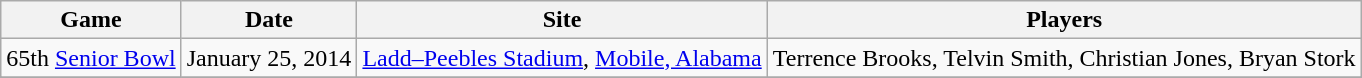<table class="wikitable">
<tr>
<th>Game</th>
<th>Date</th>
<th>Site</th>
<th>Players</th>
</tr>
<tr>
<td>65th <a href='#'>Senior Bowl</a></td>
<td>January 25, 2014</td>
<td><a href='#'>Ladd–Peebles Stadium</a>, <a href='#'>Mobile, Alabama</a></td>
<td>Terrence Brooks, Telvin Smith, Christian Jones, Bryan Stork</td>
</tr>
<tr style="background: #e3e3e3;">
</tr>
<tr>
</tr>
</table>
